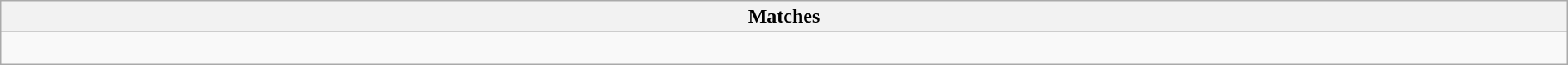<table class="wikitable collapsible collapsed" style="width:100%;">
<tr>
<th>Matches</th>
</tr>
<tr>
<td><br></td>
</tr>
</table>
